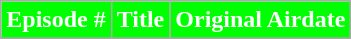<table class="wikitable plainrowheaders">
<tr style="color:white">
<th style="background:#0f0;">Episode #</th>
<th style="background:#0f0;">Title</th>
<th style="background:#0f0;">Original Airdate</th>
</tr>
<tr>
</tr>
</table>
